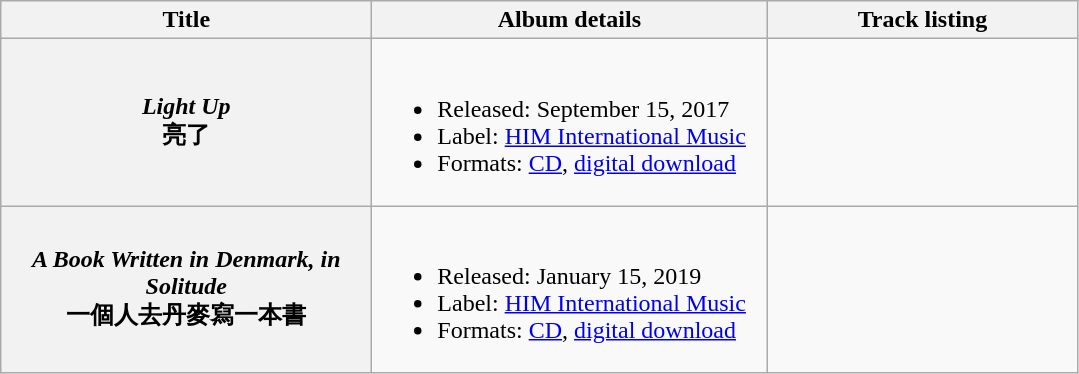<table class="wikitable plainrowheaders" style="text-align:center;">
<tr>
<th style="width:15em;">Title</th>
<th style="width:16em;">Album details</th>
<th style="width:200px;">Track listing</th>
</tr>
<tr>
<th scope="row"><em>Light Up</em><br>亮了</th>
<td align="left"><br><ul><li>Released: September 15, 2017</li><li>Label: <a href='#'>HIM International Music</a></li><li>Formats: <a href='#'>CD</a>, <a href='#'>digital download</a></li></ul></td>
<td align="center"></td>
</tr>
<tr>
<th scope="row"><em>A Book Written in Denmark, in Solitude</em><br>一個人去丹麥寫一本書</th>
<td align="left"><br><ul><li>Released: January 15, 2019</li><li>Label: <a href='#'>HIM International Music</a></li><li>Formats: <a href='#'>CD</a>, <a href='#'>digital download</a></li></ul></td>
<td align="center"></td>
</tr>
</table>
